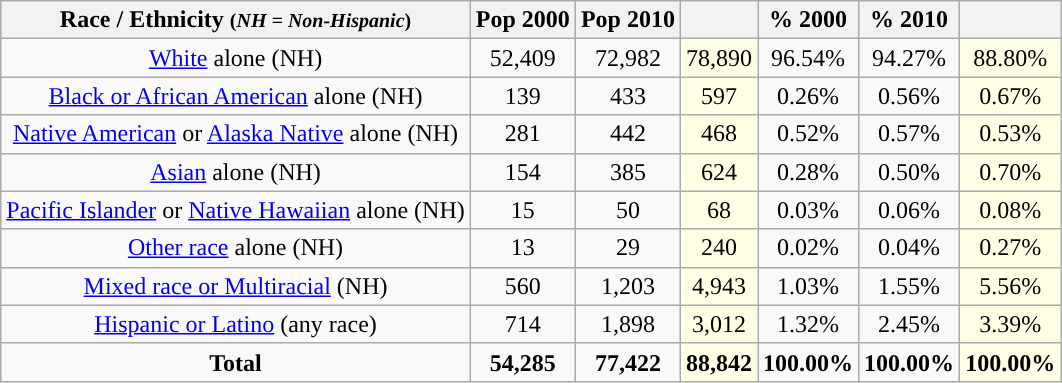<table class="wikitable" style="text-align:center;">
<tr>
<th>Race / Ethnicity <small>(<em>NH = Non-Hispanic</em>)</small></th>
<th>Pop 2000</th>
<th>Pop 2010</th>
<th></th>
<th>% 2000</th>
<th>% 2010</th>
<th></th>
</tr>
<tr>
<td><a href='#'>White</a> alone (NH)</td>
<td>52,409</td>
<td>72,982</td>
<td style='background: #ffffe6;'>78,890</td>
<td>96.54%</td>
<td>94.27%</td>
<td style='background: #ffffe6;'>88.80%</td>
</tr>
<tr>
<td><a href='#'>Black or African American</a> alone (NH)</td>
<td>139</td>
<td>433</td>
<td style='background: #ffffe6;'>597</td>
<td>0.26%</td>
<td>0.56%</td>
<td style='background: #ffffe6;'>0.67%</td>
</tr>
<tr>
<td><a href='#'>Native American</a> or <a href='#'>Alaska Native</a> alone (NH)</td>
<td>281</td>
<td>442</td>
<td style='background: #ffffe6;'>468</td>
<td>0.52%</td>
<td>0.57%</td>
<td style='background: #ffffe6;'>0.53%</td>
</tr>
<tr>
<td><a href='#'>Asian</a> alone (NH)</td>
<td>154</td>
<td>385</td>
<td style='background: #ffffe6;'>624</td>
<td>0.28%</td>
<td>0.50%</td>
<td style='background: #ffffe6;'>0.70%</td>
</tr>
<tr>
<td><a href='#'>Pacific Islander</a> or <a href='#'>Native Hawaiian</a> alone (NH)</td>
<td>15</td>
<td>50</td>
<td style='background: #ffffe6;'>68</td>
<td>0.03%</td>
<td>0.06%</td>
<td style='background: #ffffe6;'>0.08%</td>
</tr>
<tr>
<td><a href='#'>Other race</a> alone (NH)</td>
<td>13</td>
<td>29</td>
<td style='background: #ffffe6;'>240</td>
<td>0.02%</td>
<td>0.04%</td>
<td style='background: #ffffe6;'>0.27%</td>
</tr>
<tr>
<td><a href='#'>Mixed race or Multiracial</a> (NH)</td>
<td>560</td>
<td>1,203</td>
<td style='background: #ffffe6;'>4,943</td>
<td>1.03%</td>
<td>1.55%</td>
<td style='background: #ffffe6;'>5.56%</td>
</tr>
<tr>
<td><a href='#'>Hispanic or Latino</a> (any race)</td>
<td>714</td>
<td>1,898</td>
<td style='background: #ffffe6;'>3,012</td>
<td>1.32%</td>
<td>2.45%</td>
<td style='background: #ffffe6;'>3.39%</td>
</tr>
<tr>
<td><strong>Total</strong></td>
<td><strong>54,285</strong></td>
<td><strong>77,422</strong></td>
<td style='background: #ffffe6;'><strong>88,842</strong></td>
<td><strong>100.00%</strong></td>
<td><strong>100.00%</strong></td>
<td style='background: #ffffe6;'><strong>100.00%</strong></td>
</tr>
</table>
